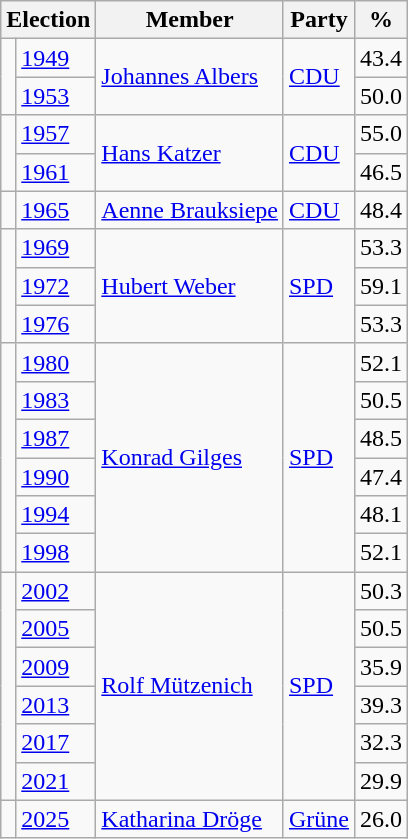<table class=wikitable>
<tr>
<th colspan=2>Election</th>
<th>Member</th>
<th>Party</th>
<th>%</th>
</tr>
<tr>
<td rowspan=2 bgcolor=></td>
<td><a href='#'>1949</a></td>
<td rowspan=2><a href='#'>Johannes Albers</a></td>
<td rowspan=2><a href='#'>CDU</a></td>
<td align=right>43.4</td>
</tr>
<tr>
<td><a href='#'>1953</a></td>
<td align=right>50.0</td>
</tr>
<tr>
<td rowspan=2 bgcolor=></td>
<td><a href='#'>1957</a></td>
<td rowspan=2><a href='#'>Hans Katzer</a></td>
<td rowspan=2><a href='#'>CDU</a></td>
<td align=right>55.0</td>
</tr>
<tr>
<td><a href='#'>1961</a></td>
<td align=right>46.5</td>
</tr>
<tr>
<td bgcolor=></td>
<td><a href='#'>1965</a></td>
<td><a href='#'>Aenne Brauksiepe</a></td>
<td><a href='#'>CDU</a></td>
<td align=right>48.4</td>
</tr>
<tr>
<td rowspan=3 bgcolor=></td>
<td><a href='#'>1969</a></td>
<td rowspan=3><a href='#'>Hubert Weber</a></td>
<td rowspan=3><a href='#'>SPD</a></td>
<td align=right>53.3</td>
</tr>
<tr>
<td><a href='#'>1972</a></td>
<td align=right>59.1</td>
</tr>
<tr>
<td><a href='#'>1976</a></td>
<td align=right>53.3</td>
</tr>
<tr>
<td rowspan=6 bgcolor=></td>
<td><a href='#'>1980</a></td>
<td rowspan=6><a href='#'>Konrad Gilges</a></td>
<td rowspan=6><a href='#'>SPD</a></td>
<td align=right>52.1</td>
</tr>
<tr>
<td><a href='#'>1983</a></td>
<td align=right>50.5</td>
</tr>
<tr>
<td><a href='#'>1987</a></td>
<td align=right>48.5</td>
</tr>
<tr>
<td><a href='#'>1990</a></td>
<td align=right>47.4</td>
</tr>
<tr>
<td><a href='#'>1994</a></td>
<td align=right>48.1</td>
</tr>
<tr>
<td><a href='#'>1998</a></td>
<td align=right>52.1</td>
</tr>
<tr>
<td rowspan=6 bgcolor=></td>
<td><a href='#'>2002</a></td>
<td rowspan=6><a href='#'>Rolf Mützenich</a></td>
<td rowspan=6><a href='#'>SPD</a></td>
<td align=right>50.3</td>
</tr>
<tr>
<td><a href='#'>2005</a></td>
<td align=right>50.5</td>
</tr>
<tr>
<td><a href='#'>2009</a></td>
<td align=right>35.9</td>
</tr>
<tr>
<td><a href='#'>2013</a></td>
<td align=right>39.3</td>
</tr>
<tr>
<td><a href='#'>2017</a></td>
<td align=right>32.3</td>
</tr>
<tr>
<td><a href='#'>2021</a></td>
<td align=right>29.9</td>
</tr>
<tr>
<td bgcolor=></td>
<td><a href='#'>2025</a></td>
<td><a href='#'>Katharina Dröge</a></td>
<td><a href='#'>Grüne</a></td>
<td align=right>26.0</td>
</tr>
</table>
